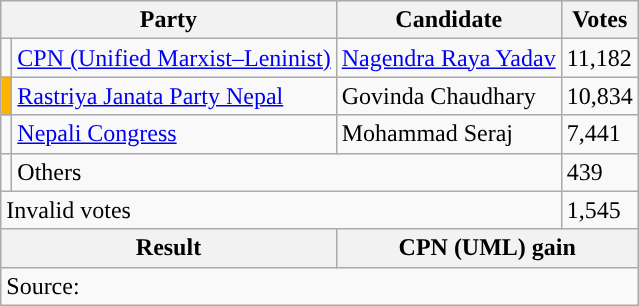<table class="wikitable">
<tr>
<th colspan="2">Party</th>
<th>Candidate</th>
<th>Votes</th>
</tr>
<tr>
<td style="background-color:"></td>
<td><a href='#'>CPN (Unified Marxist–Leninist)</a></td>
<td><a href='#'>Nagendra Raya Yadav</a></td>
<td>11,182</td>
</tr>
<tr>
<td style="background-color:#ffb300"></td>
<td><a href='#'>Rastriya Janata Party Nepal</a></td>
<td>Govinda Chaudhary</td>
<td>10,834</td>
</tr>
<tr>
<td style="background-color:"></td>
<td><a href='#'>Nepali Congress</a></td>
<td>Mohammad Seraj</td>
<td>7,441</td>
</tr>
<tr>
<td></td>
<td colspan="2">Others</td>
<td>439</td>
</tr>
<tr>
<td colspan="3">Invalid votes</td>
<td>1,545</td>
</tr>
<tr>
<th colspan="2">Result</th>
<th colspan="2">CPN (UML) gain</th>
</tr>
<tr>
<td colspan="4">Source: </td>
</tr>
</table>
